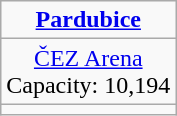<table class="wikitable" style="text-align:center;">
<tr>
<td><strong><a href='#'>Pardubice</a></strong></td>
</tr>
<tr>
<td><a href='#'>ČEZ Arena</a><br>Capacity: 10,194</td>
</tr>
<tr>
<td></td>
</tr>
</table>
